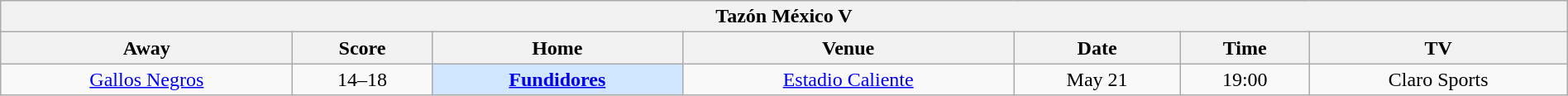<table class="wikitable mw-collapsible" style="width:100%;">
<tr>
<th colspan="8">Tazón México V</th>
</tr>
<tr>
<th>Away</th>
<th>Score</th>
<th>Home</th>
<th>Venue</th>
<th>Date</th>
<th>Time</th>
<th>TV</th>
</tr>
<tr align="center">
<td><a href='#'>Gallos Negros</a></td>
<td>14–18</td>
<td bgcolor="#D0E7FF"><strong><a href='#'>Fundidores</a></strong></td>
<td><a href='#'>Estadio Caliente</a></td>
<td>May 21</td>
<td>19:00</td>
<td>Claro Sports</td>
</tr>
</table>
